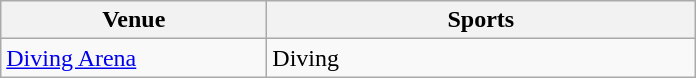<table class="wikitable sortable">
<tr>
<th width="170">Venue</th>
<th width="278">Sports</th>
</tr>
<tr>
<td><a href='#'>Diving Arena</a></td>
<td>Diving</td>
</tr>
</table>
